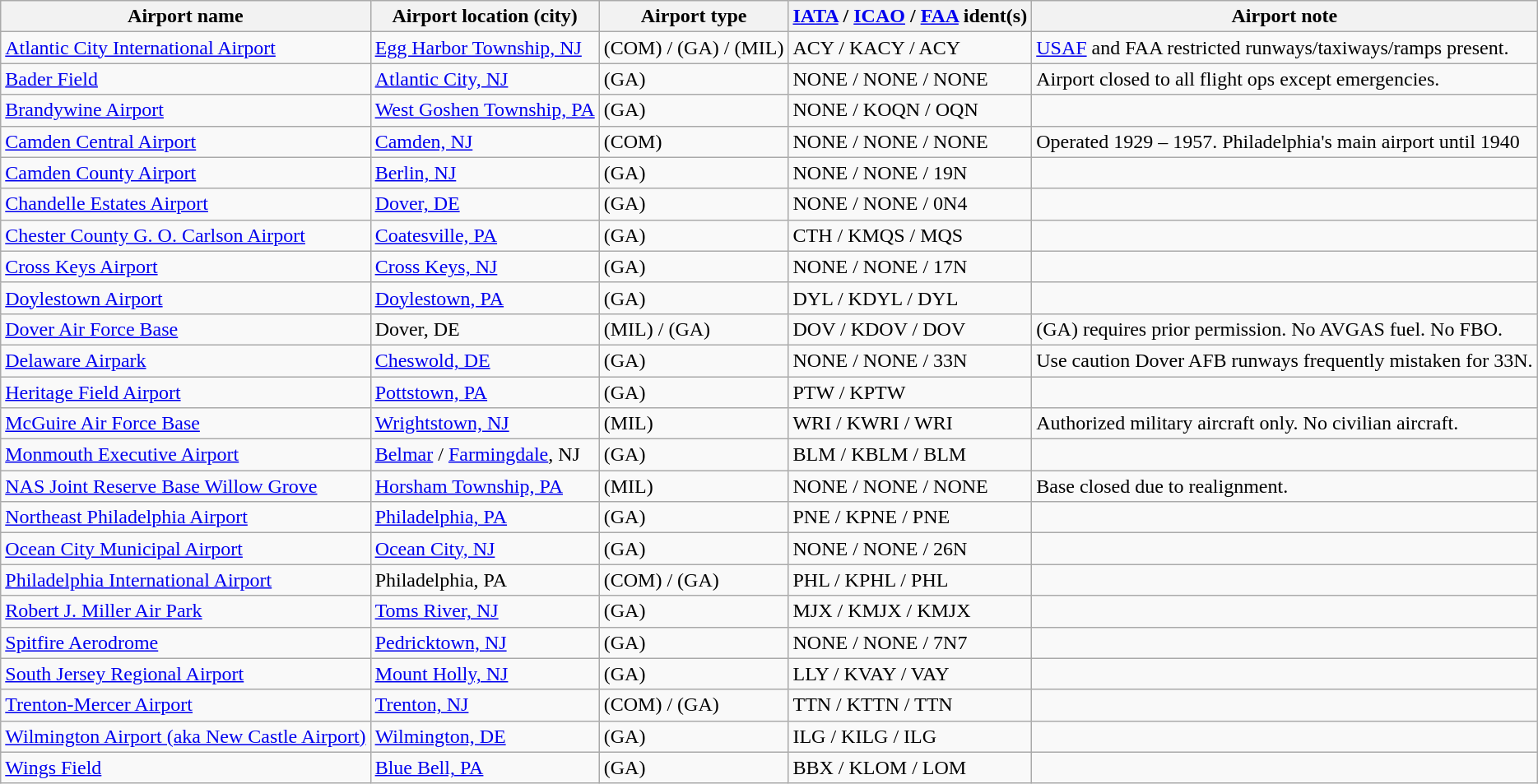<table class="wikitable">
<tr>
<th>Airport name</th>
<th>Airport location (city)</th>
<th>Airport type</th>
<th><a href='#'>IATA</a> / <a href='#'>ICAO</a> / <a href='#'>FAA</a> ident(s)</th>
<th>Airport note</th>
</tr>
<tr style="vertical-align: top; text-align: left;">
<td><a href='#'>Atlantic City International Airport</a></td>
<td><a href='#'>Egg Harbor Township, NJ</a></td>
<td>(COM) / (GA) / (MIL)</td>
<td>ACY / KACY / ACY</td>
<td><a href='#'>USAF</a> and FAA restricted runways/taxiways/ramps present.</td>
</tr>
<tr>
<td><a href='#'>Bader Field</a></td>
<td><a href='#'>Atlantic City, NJ</a></td>
<td>(GA)</td>
<td>NONE / NONE / NONE</td>
<td>Airport closed to all flight ops except emergencies.</td>
</tr>
<tr>
<td><a href='#'>Brandywine Airport</a></td>
<td><a href='#'>West Goshen Township, PA</a></td>
<td>(GA)</td>
<td>NONE / KOQN / OQN</td>
<td></td>
</tr>
<tr>
<td><a href='#'>Camden Central Airport</a></td>
<td><a href='#'>Camden, NJ</a></td>
<td>(COM)</td>
<td>NONE / NONE / NONE</td>
<td>Operated 1929 – 1957. Philadelphia's main airport until 1940</td>
</tr>
<tr>
<td><a href='#'>Camden County Airport</a></td>
<td><a href='#'>Berlin, NJ</a></td>
<td>(GA)</td>
<td>NONE / NONE / 19N</td>
<td></td>
</tr>
<tr>
<td><a href='#'>Chandelle Estates Airport</a></td>
<td><a href='#'>Dover, DE</a></td>
<td>(GA)</td>
<td>NONE / NONE / 0N4</td>
<td></td>
</tr>
<tr>
<td><a href='#'>Chester County G. O. Carlson Airport</a></td>
<td><a href='#'>Coatesville, PA</a></td>
<td>(GA)</td>
<td>CTH / KMQS / MQS</td>
<td></td>
</tr>
<tr>
<td><a href='#'>Cross Keys Airport</a></td>
<td><a href='#'>Cross Keys, NJ</a></td>
<td>(GA)</td>
<td>NONE / NONE / 17N</td>
<td></td>
</tr>
<tr>
<td><a href='#'>Doylestown Airport</a></td>
<td><a href='#'>Doylestown, PA</a></td>
<td>(GA)</td>
<td>DYL / KDYL / DYL</td>
<td></td>
</tr>
<tr>
<td><a href='#'>Dover Air Force Base</a></td>
<td>Dover, DE</td>
<td>(MIL) / (GA)</td>
<td>DOV / KDOV / DOV</td>
<td>(GA) requires prior permission. No AVGAS fuel. No FBO.</td>
</tr>
<tr>
<td><a href='#'>Delaware Airpark</a></td>
<td><a href='#'>Cheswold, DE</a></td>
<td>(GA)</td>
<td>NONE / NONE / 33N</td>
<td>Use caution Dover AFB runways frequently mistaken for 33N.</td>
</tr>
<tr>
<td><a href='#'>Heritage Field Airport</a></td>
<td><a href='#'>Pottstown, PA</a></td>
<td>(GA)</td>
<td>PTW / KPTW</td>
<td></td>
</tr>
<tr>
<td><a href='#'>McGuire Air Force Base</a></td>
<td><a href='#'>Wrightstown, NJ</a></td>
<td>(MIL)</td>
<td>WRI / KWRI / WRI</td>
<td>Authorized military aircraft only. No civilian aircraft.</td>
</tr>
<tr>
<td><a href='#'>Monmouth Executive Airport</a></td>
<td><a href='#'>Belmar</a> / <a href='#'>Farmingdale</a>, NJ</td>
<td>(GA)</td>
<td>BLM / KBLM / BLM</td>
<td></td>
</tr>
<tr>
<td><a href='#'>NAS Joint Reserve Base Willow Grove</a></td>
<td><a href='#'>Horsham Township, PA</a></td>
<td>(MIL)</td>
<td>NONE / NONE / NONE</td>
<td>Base closed due to realignment.</td>
</tr>
<tr>
<td><a href='#'>Northeast Philadelphia Airport</a></td>
<td><a href='#'>Philadelphia, PA</a></td>
<td>(GA)</td>
<td>PNE / KPNE / PNE</td>
<td></td>
</tr>
<tr>
<td><a href='#'>Ocean City Municipal Airport</a></td>
<td><a href='#'>Ocean City, NJ</a></td>
<td>(GA)</td>
<td>NONE / NONE / 26N</td>
<td></td>
</tr>
<tr>
<td><a href='#'>Philadelphia International Airport</a></td>
<td>Philadelphia, PA</td>
<td>(COM) / (GA)</td>
<td>PHL / KPHL / PHL</td>
<td></td>
</tr>
<tr>
<td><a href='#'>Robert J. Miller Air Park</a></td>
<td><a href='#'>Toms River, NJ</a></td>
<td>(GA)</td>
<td>MJX / KMJX / KMJX</td>
<td></td>
</tr>
<tr>
<td><a href='#'>Spitfire Aerodrome</a></td>
<td><a href='#'>Pedricktown, NJ</a></td>
<td>(GA)</td>
<td>NONE / NONE / 7N7</td>
<td></td>
</tr>
<tr>
<td><a href='#'>South Jersey Regional Airport</a></td>
<td><a href='#'>Mount Holly, NJ</a></td>
<td>(GA)</td>
<td>LLY / KVAY / VAY</td>
<td></td>
</tr>
<tr>
<td><a href='#'>Trenton-Mercer Airport</a></td>
<td><a href='#'>Trenton, NJ</a></td>
<td>(COM) / (GA)</td>
<td>TTN / KTTN / TTN</td>
<td></td>
</tr>
<tr>
<td><a href='#'>Wilmington Airport (aka New Castle Airport)</a></td>
<td><a href='#'>Wilmington, DE</a></td>
<td>(GA)</td>
<td>ILG / KILG / ILG</td>
<td></td>
</tr>
<tr>
<td><a href='#'>Wings Field</a></td>
<td><a href='#'>Blue Bell, PA</a></td>
<td>(GA)</td>
<td>BBX / KLOM / LOM</td>
<td></td>
</tr>
</table>
